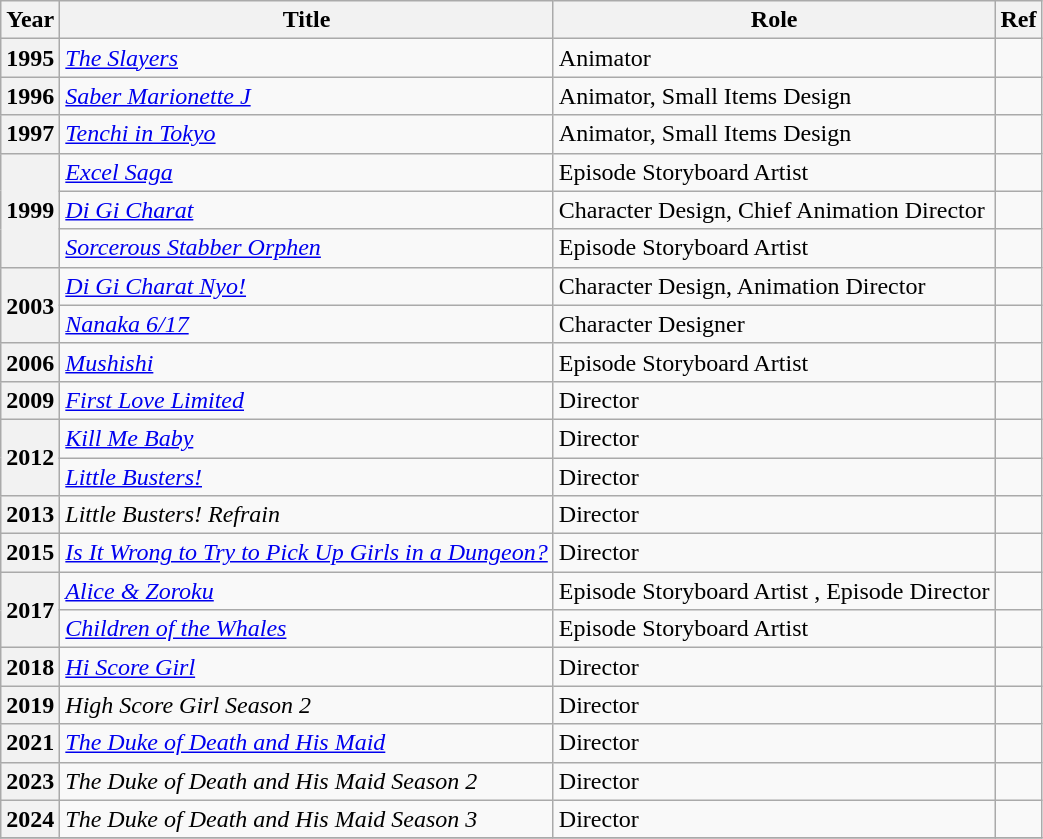<table class="wikitable">
<tr>
<th>Year</th>
<th>Title</th>
<th>Role</th>
<th>Ref</th>
</tr>
<tr>
<th>1995</th>
<td><em><a href='#'>The Slayers</a></em></td>
<td>Animator</td>
<td></td>
</tr>
<tr>
<th>1996</th>
<td><em><a href='#'>Saber Marionette J</a></em></td>
<td>Animator, Small Items Design</td>
<td></td>
</tr>
<tr>
<th>1997</th>
<td><em><a href='#'>Tenchi in Tokyo</a></em></td>
<td>Animator, Small Items Design</td>
<td></td>
</tr>
<tr>
<th rowspan="3">1999</th>
<td><em><a href='#'>Excel Saga</a></em></td>
<td>Episode Storyboard Artist </td>
<td></td>
</tr>
<tr>
<td><em><a href='#'>Di Gi Charat</a></em></td>
<td>Character Design, Chief Animation Director</td>
<td></td>
</tr>
<tr>
<td><em><a href='#'>Sorcerous Stabber Orphen</a></em></td>
<td>Episode Storyboard Artist </td>
<td></td>
</tr>
<tr>
<th rowspan="2">2003</th>
<td><em><a href='#'>Di Gi Charat Nyo!</a></em></td>
<td>Character Design, Animation Director</td>
<td></td>
</tr>
<tr>
<td><em><a href='#'>Nanaka 6/17</a></em></td>
<td>Character Designer</td>
<td></td>
</tr>
<tr>
<th>2006</th>
<td><em><a href='#'>Mushishi</a></em></td>
<td>Episode Storyboard Artist </td>
<td></td>
</tr>
<tr>
<th>2009</th>
<td><em><a href='#'>First Love Limited</a></em></td>
<td>Director</td>
<td></td>
</tr>
<tr>
<th rowspan="2">2012</th>
<td><em><a href='#'>Kill Me Baby</a></em></td>
<td>Director</td>
<td></td>
</tr>
<tr>
<td><em><a href='#'>Little Busters!</a></em></td>
<td>Director</td>
<td></td>
</tr>
<tr>
<th>2013</th>
<td><em>Little Busters! Refrain</em></td>
<td>Director</td>
<td></td>
</tr>
<tr>
<th>2015</th>
<td><em><a href='#'>Is It Wrong to Try to Pick Up Girls in a Dungeon?</a></em></td>
<td>Director</td>
<td></td>
</tr>
<tr>
<th rowspan="2">2017</th>
<td><em><a href='#'>Alice & Zoroku</a></em></td>
<td>Episode Storyboard Artist , Episode Director </td>
<td></td>
</tr>
<tr>
<td><em><a href='#'>Children of the Whales</a></em></td>
<td>Episode Storyboard Artist </td>
<td></td>
</tr>
<tr>
<th>2018</th>
<td><em><a href='#'>Hi Score Girl</a></em></td>
<td>Director</td>
<td></td>
</tr>
<tr>
<th>2019</th>
<td><em>High Score Girl Season 2</em></td>
<td>Director</td>
<td></td>
</tr>
<tr>
<th>2021</th>
<td><em><a href='#'>The Duke of Death and His Maid</a></em></td>
<td>Director</td>
<td></td>
</tr>
<tr>
<th>2023</th>
<td><em>The Duke of Death and His Maid Season 2</em></td>
<td>Director</td>
<td></td>
</tr>
<tr>
<th>2024</th>
<td><em>The Duke of Death and His Maid Season 3</em></td>
<td>Director</td>
<td></td>
</tr>
<tr>
</tr>
</table>
